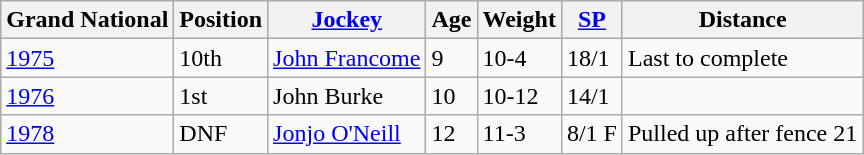<table class="wikitable sortable">
<tr>
<th>Grand National</th>
<th>Position</th>
<th><a href='#'>Jockey</a></th>
<th>Age</th>
<th>Weight</th>
<th><a href='#'>SP</a></th>
<th>Distance</th>
</tr>
<tr>
<td><a href='#'>1975</a></td>
<td>10th</td>
<td><a href='#'>John Francome</a></td>
<td>9</td>
<td>10-4</td>
<td>18/1</td>
<td>Last to complete</td>
</tr>
<tr>
<td><a href='#'>1976</a></td>
<td>1st</td>
<td>John Burke</td>
<td>10</td>
<td>10-12</td>
<td>14/1</td>
<td></td>
</tr>
<tr>
<td><a href='#'>1978</a></td>
<td>DNF</td>
<td><a href='#'>Jonjo O'Neill</a></td>
<td>12</td>
<td>11-3</td>
<td>8/1 F</td>
<td>Pulled up after fence 21</td>
</tr>
</table>
